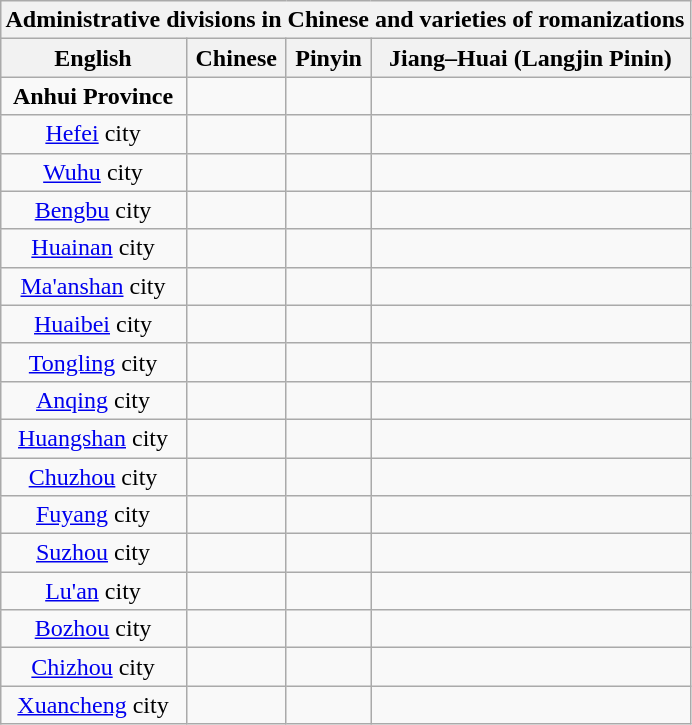<table class="wikitable sortable collapsible collapsed" style="text-font:90%; width:auto; text-align:center; margin-left: auto; margin-right: auto;">
<tr>
<th colspan="5">Administrative divisions in Chinese and varieties of romanizations</th>
</tr>
<tr>
<th>English</th>
<th>Chinese</th>
<th>Pinyin</th>
<th>Jiang–Huai (Langjin Pinin)</th>
</tr>
<tr>
<td><strong>Anhui Province</strong></td>
<td></td>
<td></td>
<td></td>
</tr>
<tr>
<td><a href='#'>Hefei</a> city</td>
<td></td>
<td></td>
<td></td>
</tr>
<tr>
<td><a href='#'>Wuhu</a> city</td>
<td></td>
<td></td>
<td></td>
</tr>
<tr>
<td><a href='#'>Bengbu</a> city</td>
<td></td>
<td></td>
<td></td>
</tr>
<tr>
<td><a href='#'>Huainan</a> city</td>
<td></td>
<td></td>
<td></td>
</tr>
<tr>
<td><a href='#'>Ma'anshan</a> city</td>
<td></td>
<td></td>
<td></td>
</tr>
<tr>
<td><a href='#'>Huaibei</a> city</td>
<td></td>
<td></td>
<td></td>
</tr>
<tr>
<td><a href='#'>Tongling</a> city</td>
<td></td>
<td></td>
<td></td>
</tr>
<tr>
<td><a href='#'>Anqing</a> city</td>
<td></td>
<td></td>
<td></td>
</tr>
<tr>
<td><a href='#'>Huangshan</a> city</td>
<td></td>
<td></td>
<td></td>
</tr>
<tr>
<td><a href='#'>Chuzhou</a> city</td>
<td></td>
<td></td>
<td></td>
</tr>
<tr>
<td><a href='#'>Fuyang</a> city</td>
<td></td>
<td></td>
<td></td>
</tr>
<tr>
<td><a href='#'>Suzhou</a> city</td>
<td></td>
<td></td>
<td></td>
</tr>
<tr>
<td><a href='#'>Lu'an</a> city</td>
<td></td>
<td></td>
<td></td>
</tr>
<tr>
<td><a href='#'>Bozhou</a> city</td>
<td></td>
<td></td>
<td></td>
</tr>
<tr>
<td><a href='#'>Chizhou</a> city</td>
<td></td>
<td></td>
<td></td>
</tr>
<tr>
<td><a href='#'>Xuancheng</a> city</td>
<td></td>
<td></td>
<td></td>
</tr>
</table>
